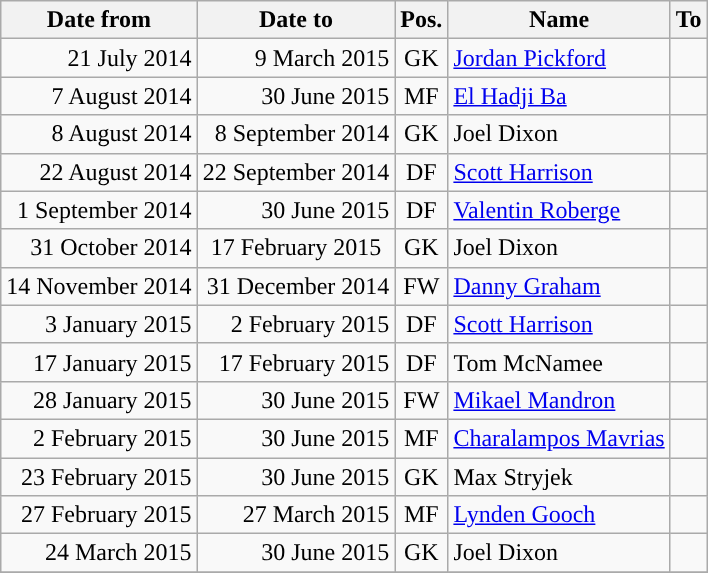<table class="wikitable" style="text-align:center">
<tr>
<th>Date from</th>
<th>Date to</th>
<th>Pos.</th>
<th>Name</th>
<th>To</th>
</tr>
<tr>
<td align="right">21 July 2014</td>
<td align="right">9 March 2015</td>
<td>GK</td>
<td align="left"> <a href='#'>Jordan Pickford</a></td>
<td align="left"></td>
</tr>
<tr>
<td align="right">7 August 2014</td>
<td align="right">30 June 2015</td>
<td>MF</td>
<td align="left"> <a href='#'>El Hadji Ba</a></td>
<td align="left"></td>
</tr>
<tr>
<td align="right">8 August 2014</td>
<td align="right">8 September 2014</td>
<td>GK</td>
<td align="left"> Joel Dixon</td>
<td align="left"></td>
</tr>
<tr>
<td align="right">22 August 2014</td>
<td align="right">22 September 2014</td>
<td>DF</td>
<td align="left"> <a href='#'>Scott Harrison</a></td>
<td align="left"></td>
</tr>
<tr>
<td align="right">1 September 2014</td>
<td align="right">30 June 2015</td>
<td>DF</td>
<td align="left"> <a href='#'>Valentin Roberge</a></td>
<td align="left"></td>
</tr>
<tr>
<td align="right">31 October 2014</td>
<td align=right">17 February 2015</td>
<td>GK</td>
<td align="left"> Joel Dixon</td>
<td align="left"></td>
</tr>
<tr>
<td align="right">14 November 2014</td>
<td align="right">31 December 2014</td>
<td>FW</td>
<td align="left"> <a href='#'>Danny Graham</a></td>
<td align="left"></td>
</tr>
<tr>
<td align="right">3 January 2015</td>
<td align="right">2 February 2015</td>
<td>DF</td>
<td align="left"> <a href='#'>Scott Harrison</a></td>
<td align="left"></td>
</tr>
<tr>
<td align="right">17 January 2015</td>
<td align="right">17 February 2015</td>
<td>DF</td>
<td align="left"> Tom McNamee</td>
<td align="left"></td>
</tr>
<tr>
<td align="right">28 January 2015</td>
<td align="right">30 June 2015</td>
<td>FW</td>
<td align="left"> <a href='#'>Mikael Mandron</a></td>
<td align="left"></td>
</tr>
<tr>
<td align="right">2 February 2015</td>
<td align="right">30 June 2015</td>
<td>MF</td>
<td align="left"> <a href='#'>Charalampos Mavrias</a></td>
<td align="left"></td>
</tr>
<tr>
<td align="right">23 February 2015</td>
<td align="right">30 June 2015</td>
<td>GK</td>
<td align="left"> Max Stryjek</td>
<td align="left"></td>
</tr>
<tr>
<td align="right">27 February 2015</td>
<td align="right">27 March 2015</td>
<td>MF</td>
<td align="left"> <a href='#'>Lynden Gooch</a></td>
<td align="left"></td>
</tr>
<tr>
<td align="right">24 March 2015</td>
<td align="right">30 June 2015</td>
<td>GK</td>
<td align="left"> Joel Dixon</td>
<td align="left"></td>
</tr>
<tr>
</tr>
</table>
